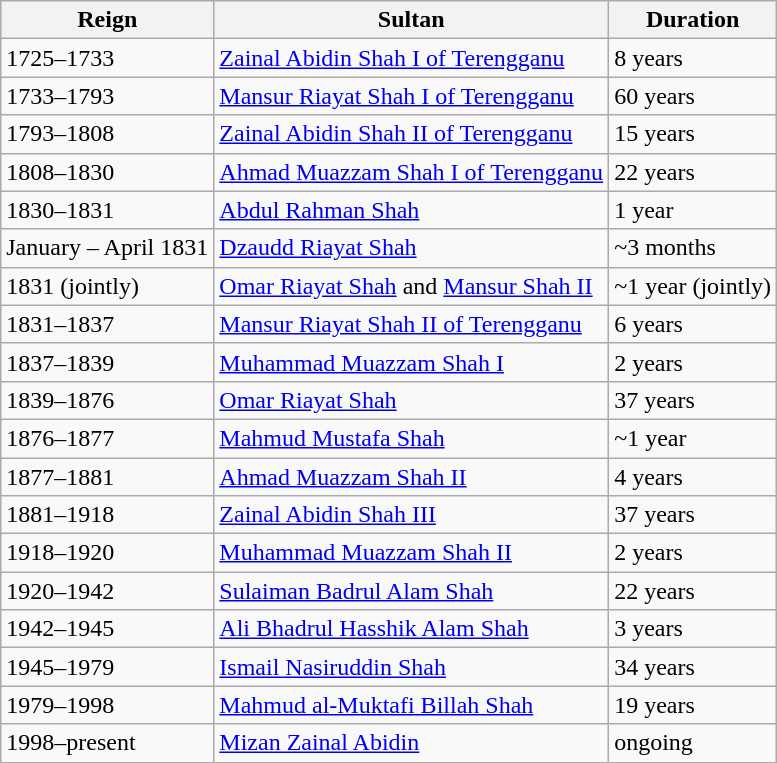<table class="wikitable">
<tr>
<th>Reign</th>
<th>Sultan</th>
<th>Duration</th>
</tr>
<tr>
<td>1725–1733</td>
<td><a href='#'>Zainal Abidin Shah I of Terengganu</a></td>
<td>8 years</td>
</tr>
<tr>
<td>1733–1793</td>
<td><a href='#'>Mansur Riayat Shah I of Terengganu</a></td>
<td>60 years</td>
</tr>
<tr>
<td>1793–1808</td>
<td><a href='#'>Zainal Abidin Shah II of Terengganu</a></td>
<td>15 years</td>
</tr>
<tr>
<td>1808–1830</td>
<td><a href='#'>Ahmad Muazzam Shah I of Terengganu</a></td>
<td>22 years</td>
</tr>
<tr>
<td>1830–1831</td>
<td><a href='#'>Abdul Rahman Shah</a></td>
<td>1 year</td>
</tr>
<tr>
<td>January – April 1831</td>
<td><a href='#'>Dzaudd Riayat Shah</a></td>
<td>~3 months</td>
</tr>
<tr>
<td>1831 (jointly)</td>
<td><a href='#'>Omar Riayat Shah</a> and <a href='#'>Mansur Shah II</a></td>
<td>~1 year (jointly)</td>
</tr>
<tr>
<td>1831–1837</td>
<td><a href='#'>Mansur Riayat Shah II of Terengganu</a></td>
<td>6 years</td>
</tr>
<tr>
<td>1837–1839</td>
<td><a href='#'>Muhammad Muazzam Shah I</a></td>
<td>2 years</td>
</tr>
<tr>
<td>1839–1876</td>
<td><a href='#'>Omar Riayat Shah</a></td>
<td>37 years</td>
</tr>
<tr>
<td>1876–1877</td>
<td><a href='#'>Mahmud Mustafa Shah</a></td>
<td>~1 year</td>
</tr>
<tr>
<td>1877–1881</td>
<td><a href='#'>Ahmad Muazzam Shah II</a></td>
<td>4 years</td>
</tr>
<tr>
<td>1881–1918</td>
<td><a href='#'>Zainal Abidin Shah III</a></td>
<td>37 years</td>
</tr>
<tr>
<td>1918–1920</td>
<td><a href='#'>Muhammad Muazzam Shah II</a></td>
<td>2 years</td>
</tr>
<tr>
<td>1920–1942</td>
<td><a href='#'>Sulaiman Badrul Alam Shah</a></td>
<td>22 years</td>
</tr>
<tr>
<td>1942–1945</td>
<td><a href='#'>Ali Bhadrul Hasshik Alam Shah</a></td>
<td>3 years</td>
</tr>
<tr>
<td>1945–1979</td>
<td><a href='#'>Ismail Nasiruddin Shah</a></td>
<td>34 years</td>
</tr>
<tr>
<td>1979–1998</td>
<td><a href='#'>Mahmud al-Muktafi Billah Shah</a></td>
<td>19 years</td>
</tr>
<tr>
<td>1998–present</td>
<td><a href='#'>Mizan Zainal Abidin</a></td>
<td>ongoing</td>
</tr>
</table>
